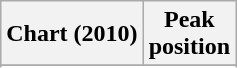<table class="wikitable sortable">
<tr>
<th align="center">Chart (2010)</th>
<th align="center">Peak<br>position</th>
</tr>
<tr>
</tr>
<tr>
</tr>
</table>
